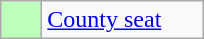<table class="wikitable">
<tr>
<th scope="row"  style="width:20px; background:#bfb;"></th>
<td style="width:100px;"><a href='#'>County seat</a></td>
</tr>
</table>
